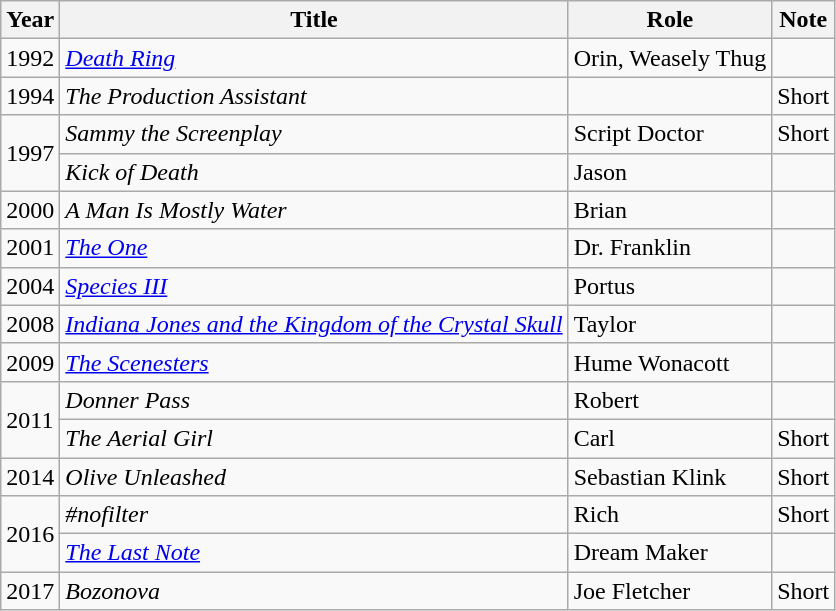<table class="wikitable">
<tr>
<th>Year</th>
<th>Title</th>
<th>Role</th>
<th>Note</th>
</tr>
<tr>
<td>1992</td>
<td><em><a href='#'>Death Ring</a></em></td>
<td>Orin, Weasely Thug</td>
<td></td>
</tr>
<tr>
<td>1994</td>
<td><em>The Production Assistant</em></td>
<td></td>
<td>Short</td>
</tr>
<tr>
<td rowspan=2>1997</td>
<td><em>Sammy the Screenplay</em></td>
<td>Script Doctor</td>
<td>Short</td>
</tr>
<tr>
<td><em>Kick of Death</em></td>
<td>Jason</td>
<td></td>
</tr>
<tr>
<td>2000</td>
<td><em>A Man Is Mostly Water</em></td>
<td>Brian</td>
<td></td>
</tr>
<tr>
<td>2001</td>
<td><em><a href='#'>The One</a></em></td>
<td>Dr. Franklin</td>
<td></td>
</tr>
<tr>
<td>2004</td>
<td><em><a href='#'>Species III</a></em></td>
<td>Portus</td>
<td></td>
</tr>
<tr>
<td>2008</td>
<td><em><a href='#'>Indiana Jones and the Kingdom of the Crystal Skull</a></em></td>
<td>Taylor</td>
<td></td>
</tr>
<tr>
<td>2009</td>
<td><em><a href='#'>The Scenesters</a></em></td>
<td>Hume Wonacott</td>
<td></td>
</tr>
<tr>
<td rowspan=2>2011</td>
<td><em>Donner Pass</em></td>
<td>Robert</td>
<td></td>
</tr>
<tr>
<td><em>The Aerial Girl</em></td>
<td>Carl</td>
<td>Short</td>
</tr>
<tr>
<td>2014</td>
<td><em>Olive Unleashed</em></td>
<td>Sebastian Klink</td>
<td>Short</td>
</tr>
<tr>
<td rowspan=2>2016</td>
<td><em>#nofilter</em></td>
<td>Rich</td>
<td>Short</td>
</tr>
<tr>
<td><em><a href='#'>The Last Note</a></em></td>
<td>Dream Maker</td>
<td></td>
</tr>
<tr>
<td>2017</td>
<td><em>Bozonova</em></td>
<td>Joe Fletcher</td>
<td>Short</td>
</tr>
</table>
